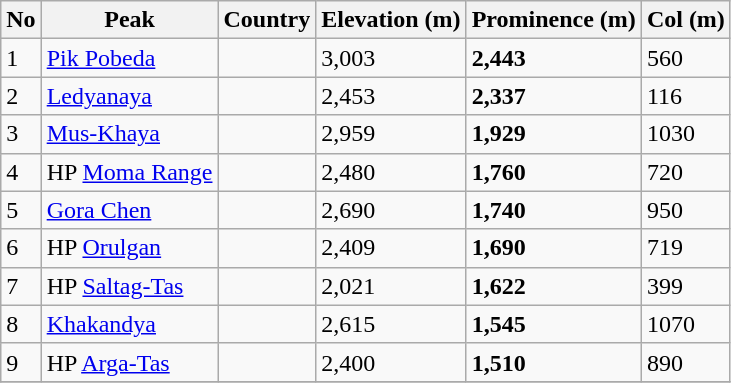<table class="wikitable sortable">
<tr>
<th>No</th>
<th>Peak</th>
<th>Country</th>
<th>Elevation (m)</th>
<th>Prominence (m)</th>
<th>Col (m)</th>
</tr>
<tr>
<td>1</td>
<td><a href='#'>Pik Pobeda</a></td>
<td></td>
<td>3,003</td>
<td><strong>2,443</strong></td>
<td>560</td>
</tr>
<tr>
<td>2</td>
<td><a href='#'>Ledyanaya</a></td>
<td></td>
<td>2,453</td>
<td><strong>2,337</strong></td>
<td>116</td>
</tr>
<tr>
<td>3</td>
<td><a href='#'>Mus-Khaya</a></td>
<td></td>
<td>2,959</td>
<td><strong>1,929</strong></td>
<td>1030</td>
</tr>
<tr>
<td>4</td>
<td>HP <a href='#'>Moma Range</a></td>
<td></td>
<td>2,480</td>
<td><strong>1,760</strong></td>
<td>720</td>
</tr>
<tr>
<td>5</td>
<td><a href='#'>Gora Chen</a></td>
<td></td>
<td>2,690</td>
<td><strong>1,740</strong></td>
<td>950</td>
</tr>
<tr>
<td>6</td>
<td>HP <a href='#'>Orulgan</a></td>
<td></td>
<td>2,409</td>
<td><strong>1,690</strong></td>
<td>719</td>
</tr>
<tr>
<td>7</td>
<td>HP <a href='#'>Saltag-Tas</a></td>
<td></td>
<td>2,021</td>
<td><strong>1,622</strong></td>
<td>399</td>
</tr>
<tr>
<td>8</td>
<td><a href='#'>Khakandya</a></td>
<td></td>
<td>2,615</td>
<td><strong>1,545</strong></td>
<td>1070</td>
</tr>
<tr>
<td>9</td>
<td>HP <a href='#'>Arga-Tas</a></td>
<td></td>
<td>2,400</td>
<td><strong>1,510</strong></td>
<td>890</td>
</tr>
<tr>
</tr>
</table>
